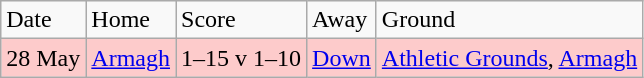<table class="wikitable">
<tr>
<td>Date</td>
<td>Home</td>
<td>Score</td>
<td>Away</td>
<td>Ground</td>
</tr>
<tr bgcolor="fdcbcb">
<td>28 May</td>
<td><a href='#'>Armagh</a></td>
<td>1–15 v 1–10</td>
<td><a href='#'>Down</a></td>
<td><a href='#'>Athletic Grounds</a>, <a href='#'>Armagh</a></td>
</tr>
</table>
